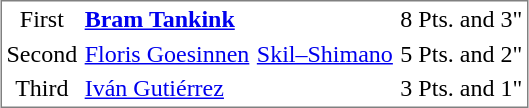<table style="border-style:solid;border-width:1px;border-color:#808080;margin-left:15px" cellspacing="1" cellpadding="2">
<tr ---- align="center">
<td>First</td>
<td align="left"><strong><a href='#'>Bram Tankink</a></strong> </td>
<td></td>
<td>8 Pts. and 3"</td>
</tr>
<tr ---- align="center">
<td>Second</td>
<td align="left"><a href='#'>Floris Goesinnen</a> </td>
<td><a href='#'>Skil–Shimano</a></td>
<td>5 Pts. and 2"</td>
</tr>
<tr ---- align="center">
<td>Third</td>
<td align="left"><a href='#'>Iván Gutiérrez</a> </td>
<td></td>
<td>3 Pts. and 1"</td>
</tr>
</table>
